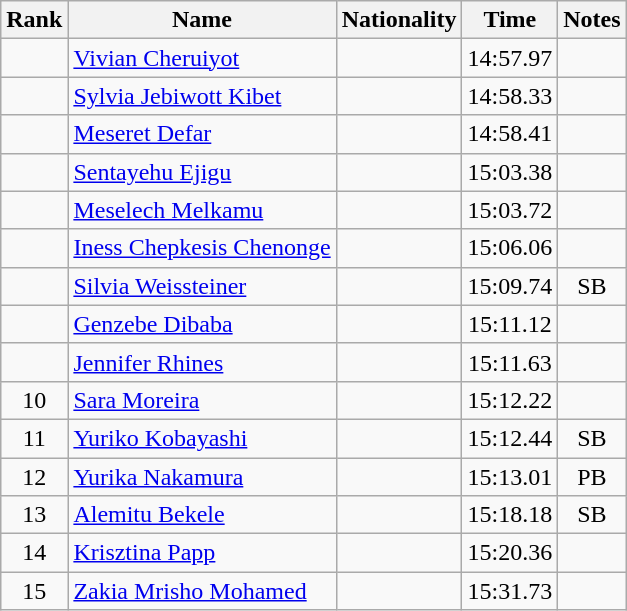<table class="wikitable sortable" style="text-align:center">
<tr>
<th>Rank</th>
<th>Name</th>
<th>Nationality</th>
<th>Time</th>
<th>Notes</th>
</tr>
<tr>
<td></td>
<td align=left><a href='#'>Vivian Cheruiyot</a></td>
<td align=left></td>
<td>14:57.97</td>
<td></td>
</tr>
<tr>
<td></td>
<td align=left><a href='#'>Sylvia Jebiwott Kibet</a></td>
<td align=left></td>
<td>14:58.33</td>
<td></td>
</tr>
<tr>
<td></td>
<td align=left><a href='#'>Meseret Defar</a></td>
<td align=left></td>
<td>14:58.41</td>
<td></td>
</tr>
<tr>
<td></td>
<td align=left><a href='#'>Sentayehu Ejigu</a></td>
<td align=left></td>
<td>15:03.38</td>
<td></td>
</tr>
<tr>
<td></td>
<td align=left><a href='#'>Meselech Melkamu</a></td>
<td align=left></td>
<td>15:03.72</td>
<td></td>
</tr>
<tr>
<td></td>
<td align=left><a href='#'>Iness Chepkesis Chenonge</a></td>
<td align=left></td>
<td>15:06.06</td>
<td></td>
</tr>
<tr>
<td></td>
<td align=left><a href='#'>Silvia Weissteiner</a></td>
<td align=left></td>
<td>15:09.74</td>
<td>SB</td>
</tr>
<tr>
<td></td>
<td align=left><a href='#'>Genzebe Dibaba</a></td>
<td align=left></td>
<td>15:11.12</td>
<td></td>
</tr>
<tr>
<td></td>
<td align=left><a href='#'>Jennifer Rhines</a></td>
<td align=left></td>
<td>15:11.63</td>
<td></td>
</tr>
<tr>
<td>10</td>
<td align=left><a href='#'>Sara Moreira</a></td>
<td align=left></td>
<td>15:12.22</td>
<td></td>
</tr>
<tr>
<td>11</td>
<td align=left><a href='#'>Yuriko Kobayashi</a></td>
<td align=left></td>
<td>15:12.44</td>
<td>SB</td>
</tr>
<tr>
<td>12</td>
<td align=left><a href='#'>Yurika Nakamura</a></td>
<td align=left></td>
<td>15:13.01</td>
<td>PB</td>
</tr>
<tr>
<td>13</td>
<td align=left><a href='#'>Alemitu Bekele</a></td>
<td align=left></td>
<td>15:18.18</td>
<td>SB</td>
</tr>
<tr>
<td>14</td>
<td align=left><a href='#'>Krisztina Papp</a></td>
<td align=left></td>
<td>15:20.36</td>
<td></td>
</tr>
<tr>
<td>15</td>
<td align=left><a href='#'>Zakia Mrisho Mohamed</a></td>
<td align=left></td>
<td>15:31.73</td>
<td></td>
</tr>
</table>
